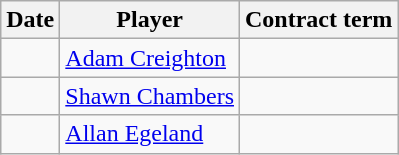<table class="wikitable">
<tr>
<th>Date</th>
<th>Player</th>
<th>Contract term</th>
</tr>
<tr>
<td></td>
<td><a href='#'>Adam Creighton</a></td>
<td></td>
</tr>
<tr>
<td></td>
<td><a href='#'>Shawn Chambers</a></td>
<td></td>
</tr>
<tr>
<td></td>
<td><a href='#'>Allan Egeland</a></td>
<td></td>
</tr>
</table>
